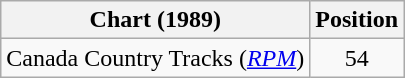<table class="wikitable sortable">
<tr>
<th scope="col">Chart (1989)</th>
<th scope="col">Position</th>
</tr>
<tr>
<td>Canada Country Tracks (<em><a href='#'>RPM</a></em>)</td>
<td align="center">54</td>
</tr>
</table>
